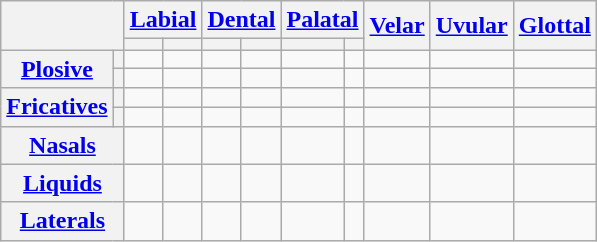<table class="wikitable" style="text-align: center;">
<tr>
<th colspan="2" rowspan="2"></th>
<th colspan="2"><a href='#'>Labial</a></th>
<th colspan="2"><a href='#'>Dental</a></th>
<th colspan="2"><a href='#'>Palatal</a></th>
<th rowspan="2"><a href='#'>Velar</a></th>
<th rowspan="2"><a href='#'>Uvular</a></th>
<th rowspan="2"><a href='#'>Glottal</a></th>
</tr>
<tr>
<th></th>
<th></th>
<th></th>
<th></th>
<th></th>
<th></th>
</tr>
<tr>
<th rowspan="2"><a href='#'>Plosive</a></th>
<th></th>
<td></td>
<td></td>
<td></td>
<td></td>
<td></td>
<td></td>
<td></td>
<td></td>
<td></td>
</tr>
<tr>
<th></th>
<td></td>
<td></td>
<td></td>
<td></td>
<td></td>
<td></td>
<td></td>
<td></td>
<td></td>
</tr>
<tr>
<th rowspan="2"><a href='#'>Fricatives</a></th>
<th></th>
<td></td>
<td></td>
<td></td>
<td></td>
<td> </td>
<td></td>
<td></td>
<td></td>
<td></td>
</tr>
<tr>
<th></th>
<td></td>
<td></td>
<td></td>
<td></td>
<td> </td>
<td></td>
<td></td>
<td></td>
<td></td>
</tr>
<tr>
<th colspan="2"><a href='#'>Nasals</a></th>
<td></td>
<td></td>
<td></td>
<td></td>
<td></td>
<td></td>
<td></td>
<td></td>
<td></td>
</tr>
<tr>
<th colspan="2"><a href='#'>Liquids</a></th>
<td></td>
<td></td>
<td></td>
<td></td>
<td>  </td>
<td></td>
<td></td>
<td></td>
<td></td>
</tr>
<tr>
<th colspan="2"><a href='#'>Laterals</a></th>
<td></td>
<td></td>
<td></td>
<td></td>
<td></td>
<td></td>
<td></td>
<td></td>
<td></td>
</tr>
</table>
